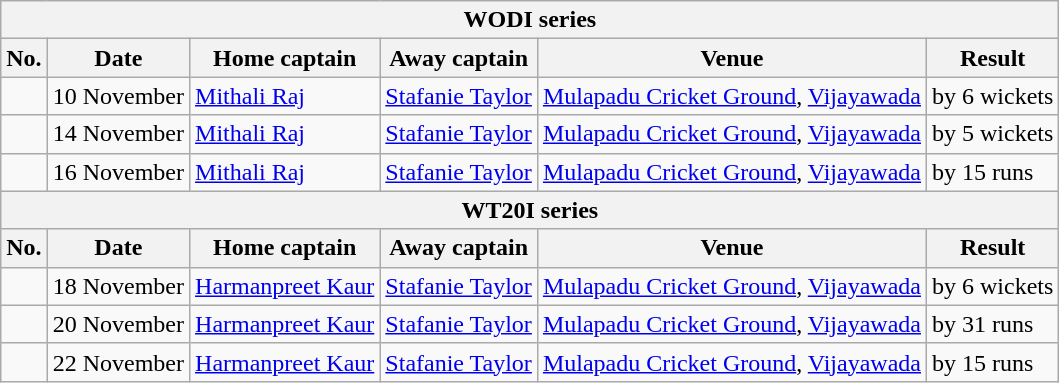<table class="wikitable">
<tr>
<th colspan="6">WODI series</th>
</tr>
<tr>
<th>No.</th>
<th>Date</th>
<th>Home captain</th>
<th>Away captain</th>
<th>Venue</th>
<th>Result</th>
</tr>
<tr>
<td></td>
<td>10 November</td>
<td><a href='#'>Mithali Raj</a></td>
<td><a href='#'>Stafanie Taylor</a></td>
<td><a href='#'>Mulapadu Cricket Ground</a>, <a href='#'>Vijayawada</a></td>
<td> by 6 wickets</td>
</tr>
<tr>
<td></td>
<td>14 November</td>
<td><a href='#'>Mithali Raj</a></td>
<td><a href='#'>Stafanie Taylor</a></td>
<td><a href='#'>Mulapadu Cricket Ground</a>, <a href='#'>Vijayawada</a></td>
<td> by 5 wickets</td>
</tr>
<tr>
<td></td>
<td>16 November</td>
<td><a href='#'>Mithali Raj</a></td>
<td><a href='#'>Stafanie Taylor</a></td>
<td><a href='#'>Mulapadu Cricket Ground</a>, <a href='#'>Vijayawada</a></td>
<td> by 15 runs</td>
</tr>
<tr>
<th colspan="6">WT20I series</th>
</tr>
<tr>
<th>No.</th>
<th>Date</th>
<th>Home captain</th>
<th>Away captain</th>
<th>Venue</th>
<th>Result</th>
</tr>
<tr>
<td></td>
<td>18 November</td>
<td><a href='#'>Harmanpreet Kaur</a></td>
<td><a href='#'>Stafanie Taylor</a></td>
<td><a href='#'>Mulapadu Cricket Ground</a>, <a href='#'>Vijayawada</a></td>
<td> by 6 wickets</td>
</tr>
<tr>
<td></td>
<td>20 November</td>
<td><a href='#'>Harmanpreet Kaur</a></td>
<td><a href='#'>Stafanie Taylor</a></td>
<td><a href='#'>Mulapadu Cricket Ground</a>, <a href='#'>Vijayawada</a></td>
<td> by 31 runs</td>
</tr>
<tr>
<td></td>
<td>22 November</td>
<td><a href='#'>Harmanpreet Kaur</a></td>
<td><a href='#'>Stafanie Taylor</a></td>
<td><a href='#'>Mulapadu Cricket Ground</a>, <a href='#'>Vijayawada</a></td>
<td> by 15 runs</td>
</tr>
</table>
